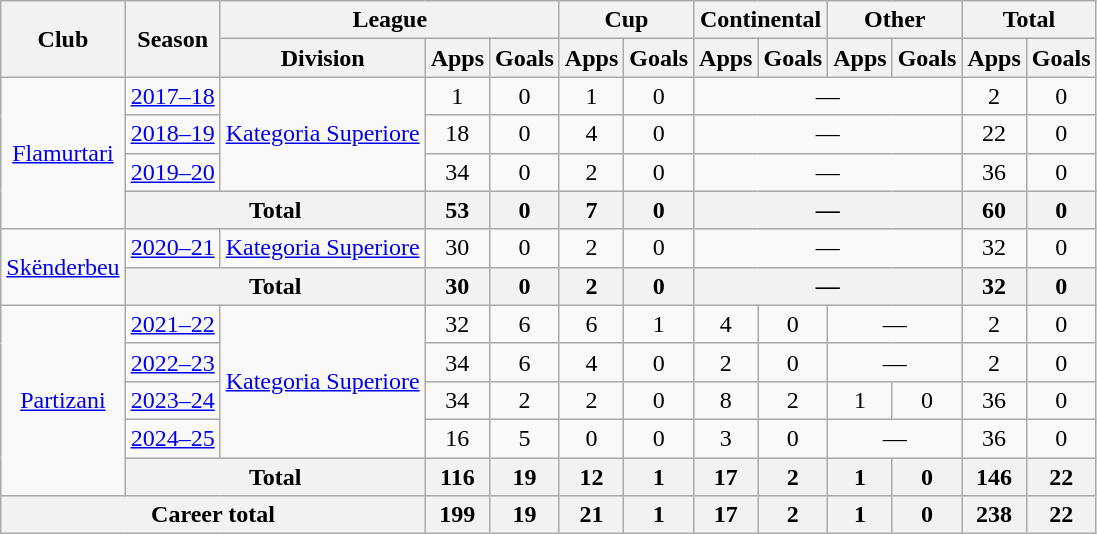<table class="wikitable" style="text-align:center">
<tr>
<th rowspan="2">Club</th>
<th rowspan="2">Season</th>
<th colspan="3">League</th>
<th colspan="2">Cup</th>
<th colspan="2">Continental</th>
<th colspan="2">Other</th>
<th colspan="2">Total</th>
</tr>
<tr>
<th>Division</th>
<th>Apps</th>
<th>Goals</th>
<th>Apps</th>
<th>Goals</th>
<th>Apps</th>
<th>Goals</th>
<th>Apps</th>
<th>Goals</th>
<th>Apps</th>
<th>Goals</th>
</tr>
<tr>
<td rowspan="4" valign="center"><a href='#'>Flamurtari</a></td>
<td><a href='#'>2017–18</a></td>
<td rowspan="3"><a href='#'>Kategoria Superiore</a></td>
<td>1</td>
<td>0</td>
<td>1</td>
<td>0</td>
<td colspan="4">—</td>
<td>2</td>
<td>0</td>
</tr>
<tr>
<td><a href='#'>2018–19</a></td>
<td>18</td>
<td>0</td>
<td>4</td>
<td>0</td>
<td colspan="4">—</td>
<td>22</td>
<td>0</td>
</tr>
<tr>
<td><a href='#'>2019–20</a></td>
<td>34</td>
<td>0</td>
<td>2</td>
<td>0</td>
<td colspan="4">—</td>
<td>36</td>
<td>0</td>
</tr>
<tr>
<th colspan="2">Total</th>
<th>53</th>
<th>0</th>
<th>7</th>
<th>0</th>
<th colspan="4">—</th>
<th>60</th>
<th>0</th>
</tr>
<tr>
<td rowspan="2" valign="center"><a href='#'>Skënderbeu</a></td>
<td><a href='#'>2020–21</a></td>
<td rowspan="1"><a href='#'>Kategoria Superiore</a></td>
<td>30</td>
<td>0</td>
<td>2</td>
<td>0</td>
<td colspan="4">—</td>
<td>32</td>
<td>0</td>
</tr>
<tr>
<th colspan="2">Total</th>
<th>30</th>
<th>0</th>
<th>2</th>
<th>0</th>
<th colspan="4">—</th>
<th>32</th>
<th>0</th>
</tr>
<tr>
<td rowspan="5" valign="center"><a href='#'>Partizani</a></td>
<td><a href='#'>2021–22</a></td>
<td rowspan="4"><a href='#'>Kategoria Superiore</a></td>
<td>32</td>
<td>6</td>
<td>6</td>
<td>1</td>
<td>4</td>
<td>0</td>
<td colspan="2">—</td>
<td>2</td>
<td>0</td>
</tr>
<tr>
<td><a href='#'>2022–23</a></td>
<td>34</td>
<td>6</td>
<td>4</td>
<td>0</td>
<td>2</td>
<td>0</td>
<td colspan="2">—</td>
<td>2</td>
<td>0</td>
</tr>
<tr>
<td><a href='#'>2023–24</a></td>
<td>34</td>
<td>2</td>
<td>2</td>
<td>0</td>
<td>8</td>
<td>2</td>
<td>1</td>
<td>0</td>
<td>36</td>
<td>0</td>
</tr>
<tr>
<td><a href='#'>2024–25</a></td>
<td>16</td>
<td>5</td>
<td>0</td>
<td>0</td>
<td>3</td>
<td>0</td>
<td colspan="2">—</td>
<td>36</td>
<td>0</td>
</tr>
<tr>
<th colspan="2">Total</th>
<th>116</th>
<th>19</th>
<th>12</th>
<th>1</th>
<th>17</th>
<th>2</th>
<th>1</th>
<th>0</th>
<th>146</th>
<th>22</th>
</tr>
<tr>
<th colspan="3">Career total</th>
<th>199</th>
<th>19</th>
<th>21</th>
<th>1</th>
<th>17</th>
<th>2</th>
<th>1</th>
<th>0</th>
<th>238</th>
<th>22</th>
</tr>
</table>
